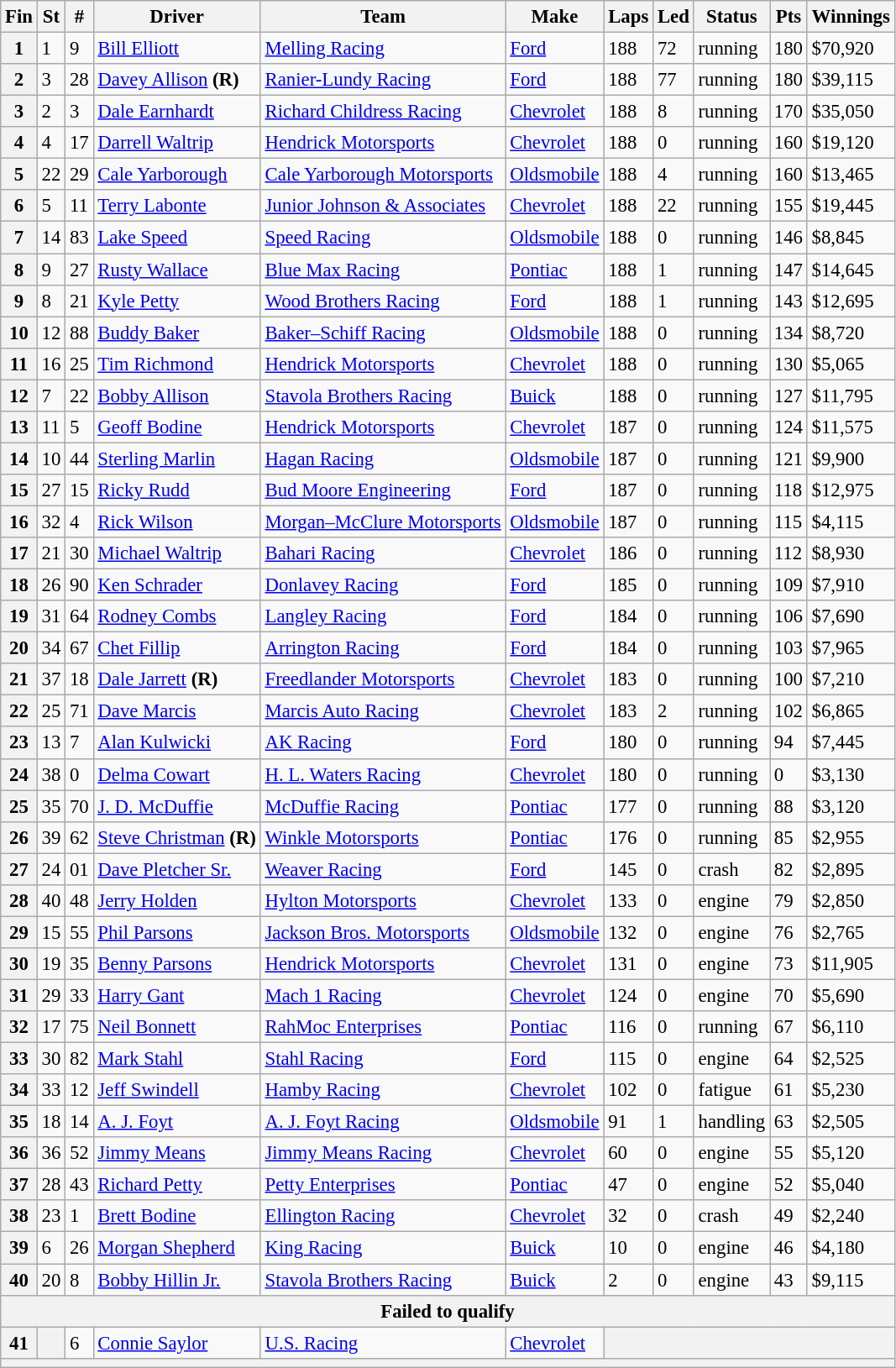<table class="wikitable" style="font-size:95%">
<tr>
<th>Fin</th>
<th>St</th>
<th>#</th>
<th>Driver</th>
<th>Team</th>
<th>Make</th>
<th>Laps</th>
<th>Led</th>
<th>Status</th>
<th>Pts</th>
<th>Winnings</th>
</tr>
<tr>
<th>1</th>
<td>1</td>
<td>9</td>
<td><a href='#'>Bill Elliott</a></td>
<td><a href='#'>Melling Racing</a></td>
<td><a href='#'>Ford</a></td>
<td>188</td>
<td>72</td>
<td>running</td>
<td>180</td>
<td>$70,920</td>
</tr>
<tr>
<th>2</th>
<td>3</td>
<td>28</td>
<td><a href='#'>Davey Allison</a> <strong>(R)</strong></td>
<td><a href='#'>Ranier-Lundy Racing</a></td>
<td><a href='#'>Ford</a></td>
<td>188</td>
<td>77</td>
<td>running</td>
<td>180</td>
<td>$39,115</td>
</tr>
<tr>
<th>3</th>
<td>2</td>
<td>3</td>
<td><a href='#'>Dale Earnhardt</a></td>
<td><a href='#'>Richard Childress Racing</a></td>
<td><a href='#'>Chevrolet</a></td>
<td>188</td>
<td>8</td>
<td>running</td>
<td>170</td>
<td>$35,050</td>
</tr>
<tr>
<th>4</th>
<td>4</td>
<td>17</td>
<td><a href='#'>Darrell Waltrip</a></td>
<td><a href='#'>Hendrick Motorsports</a></td>
<td><a href='#'>Chevrolet</a></td>
<td>188</td>
<td>0</td>
<td>running</td>
<td>160</td>
<td>$19,120</td>
</tr>
<tr>
<th>5</th>
<td>22</td>
<td>29</td>
<td><a href='#'>Cale Yarborough</a></td>
<td><a href='#'>Cale Yarborough Motorsports</a></td>
<td><a href='#'>Oldsmobile</a></td>
<td>188</td>
<td>4</td>
<td>running</td>
<td>160</td>
<td>$13,465</td>
</tr>
<tr>
<th>6</th>
<td>5</td>
<td>11</td>
<td><a href='#'>Terry Labonte</a></td>
<td><a href='#'>Junior Johnson & Associates</a></td>
<td><a href='#'>Chevrolet</a></td>
<td>188</td>
<td>22</td>
<td>running</td>
<td>155</td>
<td>$19,445</td>
</tr>
<tr>
<th>7</th>
<td>14</td>
<td>83</td>
<td><a href='#'>Lake Speed</a></td>
<td><a href='#'>Speed Racing</a></td>
<td><a href='#'>Oldsmobile</a></td>
<td>188</td>
<td>0</td>
<td>running</td>
<td>146</td>
<td>$8,845</td>
</tr>
<tr>
<th>8</th>
<td>9</td>
<td>27</td>
<td><a href='#'>Rusty Wallace</a></td>
<td><a href='#'>Blue Max Racing</a></td>
<td><a href='#'>Pontiac</a></td>
<td>188</td>
<td>1</td>
<td>running</td>
<td>147</td>
<td>$14,645</td>
</tr>
<tr>
<th>9</th>
<td>8</td>
<td>21</td>
<td><a href='#'>Kyle Petty</a></td>
<td><a href='#'>Wood Brothers Racing</a></td>
<td><a href='#'>Ford</a></td>
<td>188</td>
<td>1</td>
<td>running</td>
<td>143</td>
<td>$12,695</td>
</tr>
<tr>
<th>10</th>
<td>12</td>
<td>88</td>
<td><a href='#'>Buddy Baker</a></td>
<td><a href='#'>Baker–Schiff Racing</a></td>
<td><a href='#'>Oldsmobile</a></td>
<td>188</td>
<td>0</td>
<td>running</td>
<td>134</td>
<td>$8,720</td>
</tr>
<tr>
<th>11</th>
<td>16</td>
<td>25</td>
<td><a href='#'>Tim Richmond</a></td>
<td><a href='#'>Hendrick Motorsports</a></td>
<td><a href='#'>Chevrolet</a></td>
<td>188</td>
<td>0</td>
<td>running</td>
<td>130</td>
<td>$5,065</td>
</tr>
<tr>
<th>12</th>
<td>7</td>
<td>22</td>
<td><a href='#'>Bobby Allison</a></td>
<td><a href='#'>Stavola Brothers Racing</a></td>
<td><a href='#'>Buick</a></td>
<td>188</td>
<td>0</td>
<td>running</td>
<td>127</td>
<td>$11,795</td>
</tr>
<tr>
<th>13</th>
<td>11</td>
<td>5</td>
<td><a href='#'>Geoff Bodine</a></td>
<td><a href='#'>Hendrick Motorsports</a></td>
<td><a href='#'>Chevrolet</a></td>
<td>187</td>
<td>0</td>
<td>running</td>
<td>124</td>
<td>$11,575</td>
</tr>
<tr>
<th>14</th>
<td>10</td>
<td>44</td>
<td><a href='#'>Sterling Marlin</a></td>
<td><a href='#'>Hagan Racing</a></td>
<td><a href='#'>Oldsmobile</a></td>
<td>187</td>
<td>0</td>
<td>running</td>
<td>121</td>
<td>$9,900</td>
</tr>
<tr>
<th>15</th>
<td>27</td>
<td>15</td>
<td><a href='#'>Ricky Rudd</a></td>
<td><a href='#'>Bud Moore Engineering</a></td>
<td><a href='#'>Ford</a></td>
<td>187</td>
<td>0</td>
<td>running</td>
<td>118</td>
<td>$12,975</td>
</tr>
<tr>
<th>16</th>
<td>32</td>
<td>4</td>
<td><a href='#'>Rick Wilson</a></td>
<td><a href='#'>Morgan–McClure Motorsports</a></td>
<td><a href='#'>Oldsmobile</a></td>
<td>187</td>
<td>0</td>
<td>running</td>
<td>115</td>
<td>$4,115</td>
</tr>
<tr>
<th>17</th>
<td>21</td>
<td>30</td>
<td><a href='#'>Michael Waltrip</a></td>
<td><a href='#'>Bahari Racing</a></td>
<td><a href='#'>Chevrolet</a></td>
<td>186</td>
<td>0</td>
<td>running</td>
<td>112</td>
<td>$8,930</td>
</tr>
<tr>
<th>18</th>
<td>26</td>
<td>90</td>
<td><a href='#'>Ken Schrader</a></td>
<td><a href='#'>Donlavey Racing</a></td>
<td><a href='#'>Ford</a></td>
<td>185</td>
<td>0</td>
<td>running</td>
<td>109</td>
<td>$7,910</td>
</tr>
<tr>
<th>19</th>
<td>31</td>
<td>64</td>
<td><a href='#'>Rodney Combs</a></td>
<td><a href='#'>Langley Racing</a></td>
<td><a href='#'>Ford</a></td>
<td>184</td>
<td>0</td>
<td>running</td>
<td>106</td>
<td>$7,690</td>
</tr>
<tr>
<th>20</th>
<td>34</td>
<td>67</td>
<td><a href='#'>Chet Fillip</a></td>
<td><a href='#'>Arrington Racing</a></td>
<td><a href='#'>Ford</a></td>
<td>184</td>
<td>0</td>
<td>running</td>
<td>103</td>
<td>$7,965</td>
</tr>
<tr>
<th>21</th>
<td>37</td>
<td>18</td>
<td><a href='#'>Dale Jarrett</a> <strong>(R)</strong></td>
<td><a href='#'>Freedlander Motorsports</a></td>
<td><a href='#'>Chevrolet</a></td>
<td>183</td>
<td>0</td>
<td>running</td>
<td>100</td>
<td>$7,210</td>
</tr>
<tr>
<th>22</th>
<td>25</td>
<td>71</td>
<td><a href='#'>Dave Marcis</a></td>
<td><a href='#'>Marcis Auto Racing</a></td>
<td><a href='#'>Chevrolet</a></td>
<td>183</td>
<td>2</td>
<td>running</td>
<td>102</td>
<td>$6,865</td>
</tr>
<tr>
<th>23</th>
<td>13</td>
<td>7</td>
<td><a href='#'>Alan Kulwicki</a></td>
<td><a href='#'>AK Racing</a></td>
<td><a href='#'>Ford</a></td>
<td>180</td>
<td>0</td>
<td>running</td>
<td>94</td>
<td>$7,445</td>
</tr>
<tr>
<th>24</th>
<td>38</td>
<td>0</td>
<td><a href='#'>Delma Cowart</a></td>
<td><a href='#'>H. L. Waters Racing</a></td>
<td><a href='#'>Chevrolet</a></td>
<td>180</td>
<td>0</td>
<td>running</td>
<td>0</td>
<td>$3,130</td>
</tr>
<tr>
<th>25</th>
<td>35</td>
<td>70</td>
<td><a href='#'>J. D. McDuffie</a></td>
<td><a href='#'>McDuffie Racing</a></td>
<td><a href='#'>Pontiac</a></td>
<td>177</td>
<td>0</td>
<td>running</td>
<td>88</td>
<td>$3,120</td>
</tr>
<tr>
<th>26</th>
<td>39</td>
<td>62</td>
<td><a href='#'>Steve Christman</a> <strong>(R)</strong></td>
<td><a href='#'>Winkle Motorsports</a></td>
<td><a href='#'>Pontiac</a></td>
<td>176</td>
<td>0</td>
<td>running</td>
<td>85</td>
<td>$2,955</td>
</tr>
<tr>
<th>27</th>
<td>24</td>
<td>01</td>
<td><a href='#'>Dave Pletcher Sr.</a></td>
<td><a href='#'>Weaver Racing</a></td>
<td><a href='#'>Ford</a></td>
<td>145</td>
<td>0</td>
<td>crash</td>
<td>82</td>
<td>$2,895</td>
</tr>
<tr>
<th>28</th>
<td>40</td>
<td>48</td>
<td><a href='#'>Jerry Holden</a></td>
<td><a href='#'>Hylton Motorsports</a></td>
<td><a href='#'>Chevrolet</a></td>
<td>133</td>
<td>0</td>
<td>engine</td>
<td>79</td>
<td>$2,850</td>
</tr>
<tr>
<th>29</th>
<td>15</td>
<td>55</td>
<td><a href='#'>Phil Parsons</a></td>
<td><a href='#'>Jackson Bros. Motorsports</a></td>
<td><a href='#'>Oldsmobile</a></td>
<td>132</td>
<td>0</td>
<td>engine</td>
<td>76</td>
<td>$2,765</td>
</tr>
<tr>
<th>30</th>
<td>19</td>
<td>35</td>
<td><a href='#'>Benny Parsons</a></td>
<td><a href='#'>Hendrick Motorsports</a></td>
<td><a href='#'>Chevrolet</a></td>
<td>131</td>
<td>0</td>
<td>engine</td>
<td>73</td>
<td>$11,905</td>
</tr>
<tr>
<th>31</th>
<td>29</td>
<td>33</td>
<td><a href='#'>Harry Gant</a></td>
<td><a href='#'>Mach 1 Racing</a></td>
<td><a href='#'>Chevrolet</a></td>
<td>124</td>
<td>0</td>
<td>engine</td>
<td>70</td>
<td>$5,690</td>
</tr>
<tr>
<th>32</th>
<td>17</td>
<td>75</td>
<td><a href='#'>Neil Bonnett</a></td>
<td><a href='#'>RahMoc Enterprises</a></td>
<td><a href='#'>Pontiac</a></td>
<td>116</td>
<td>0</td>
<td>running</td>
<td>67</td>
<td>$6,110</td>
</tr>
<tr>
<th>33</th>
<td>30</td>
<td>82</td>
<td><a href='#'>Mark Stahl</a></td>
<td><a href='#'>Stahl Racing</a></td>
<td><a href='#'>Ford</a></td>
<td>115</td>
<td>0</td>
<td>engine</td>
<td>64</td>
<td>$2,525</td>
</tr>
<tr>
<th>34</th>
<td>33</td>
<td>12</td>
<td><a href='#'>Jeff Swindell</a></td>
<td><a href='#'>Hamby Racing</a></td>
<td><a href='#'>Chevrolet</a></td>
<td>102</td>
<td>0</td>
<td>fatigue</td>
<td>61</td>
<td>$5,230</td>
</tr>
<tr>
<th>35</th>
<td>18</td>
<td>14</td>
<td><a href='#'>A. J. Foyt</a></td>
<td><a href='#'>A. J. Foyt Racing</a></td>
<td><a href='#'>Oldsmobile</a></td>
<td>91</td>
<td>1</td>
<td>handling</td>
<td>63</td>
<td>$2,505</td>
</tr>
<tr>
<th>36</th>
<td>36</td>
<td>52</td>
<td><a href='#'>Jimmy Means</a></td>
<td><a href='#'>Jimmy Means Racing</a></td>
<td><a href='#'>Chevrolet</a></td>
<td>60</td>
<td>0</td>
<td>engine</td>
<td>55</td>
<td>$5,120</td>
</tr>
<tr>
<th>37</th>
<td>28</td>
<td>43</td>
<td><a href='#'>Richard Petty</a></td>
<td><a href='#'>Petty Enterprises</a></td>
<td><a href='#'>Pontiac</a></td>
<td>47</td>
<td>0</td>
<td>engine</td>
<td>52</td>
<td>$5,040</td>
</tr>
<tr>
<th>38</th>
<td>23</td>
<td>1</td>
<td><a href='#'>Brett Bodine</a></td>
<td><a href='#'>Ellington Racing</a></td>
<td><a href='#'>Chevrolet</a></td>
<td>32</td>
<td>0</td>
<td>crash</td>
<td>49</td>
<td>$2,240</td>
</tr>
<tr>
<th>39</th>
<td>6</td>
<td>26</td>
<td><a href='#'>Morgan Shepherd</a></td>
<td><a href='#'>King Racing</a></td>
<td><a href='#'>Buick</a></td>
<td>10</td>
<td>0</td>
<td>engine</td>
<td>46</td>
<td>$4,180</td>
</tr>
<tr>
<th>40</th>
<td>20</td>
<td>8</td>
<td><a href='#'>Bobby Hillin Jr.</a></td>
<td><a href='#'>Stavola Brothers Racing</a></td>
<td><a href='#'>Buick</a></td>
<td>2</td>
<td>0</td>
<td>engine</td>
<td>43</td>
<td>$9,115</td>
</tr>
<tr>
<th colspan="11">Failed to qualify</th>
</tr>
<tr>
<th>41</th>
<th></th>
<td>6</td>
<td><a href='#'>Connie Saylor</a></td>
<td><a href='#'>U.S. Racing</a></td>
<td><a href='#'>Chevrolet</a></td>
<th colspan="5"></th>
</tr>
<tr>
<th colspan="11"></th>
</tr>
</table>
